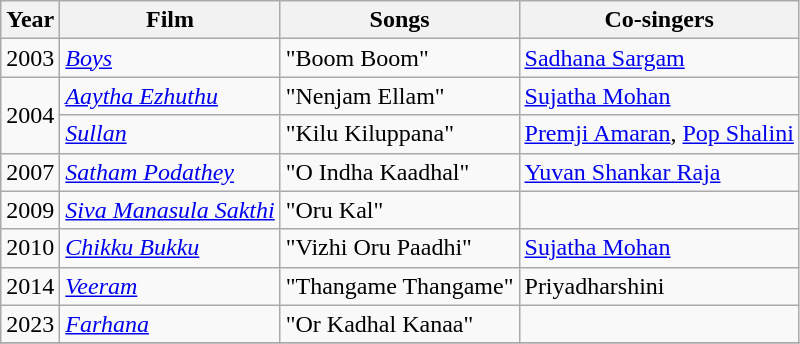<table class="wikitable">
<tr>
<th>Year</th>
<th>Film</th>
<th>Songs</th>
<th>Co-singers</th>
</tr>
<tr>
<td>2003</td>
<td><em><a href='#'>Boys</a></em></td>
<td>"Boom Boom"</td>
<td><a href='#'>Sadhana Sargam</a></td>
</tr>
<tr>
<td rowspan="2">2004</td>
<td><em><a href='#'>Aaytha Ezhuthu</a></em></td>
<td>"Nenjam Ellam"</td>
<td><a href='#'>Sujatha Mohan</a></td>
</tr>
<tr>
<td><em><a href='#'>Sullan</a></em></td>
<td>"Kilu Kiluppana"</td>
<td><a href='#'>Premji Amaran</a>, <a href='#'>Pop Shalini</a></td>
</tr>
<tr>
<td>2007</td>
<td><em><a href='#'>Satham Podathey</a></em></td>
<td>"O Indha Kaadhal"</td>
<td><a href='#'>Yuvan Shankar Raja</a></td>
</tr>
<tr>
<td>2009</td>
<td><em><a href='#'>Siva Manasula Sakthi</a></em></td>
<td>"Oru Kal"</td>
<td></td>
</tr>
<tr>
<td>2010</td>
<td><em><a href='#'>Chikku Bukku</a></em></td>
<td>"Vizhi Oru Paadhi"</td>
<td><a href='#'>Sujatha Mohan</a></td>
</tr>
<tr>
<td>2014</td>
<td><em><a href='#'>Veeram</a></em></td>
<td>"Thangame Thangame"</td>
<td>Priyadharshini</td>
</tr>
<tr>
<td>2023</td>
<td><em><a href='#'>Farhana</a></em></td>
<td>"Or Kadhal Kanaa"</td>
<td></td>
</tr>
<tr>
</tr>
</table>
